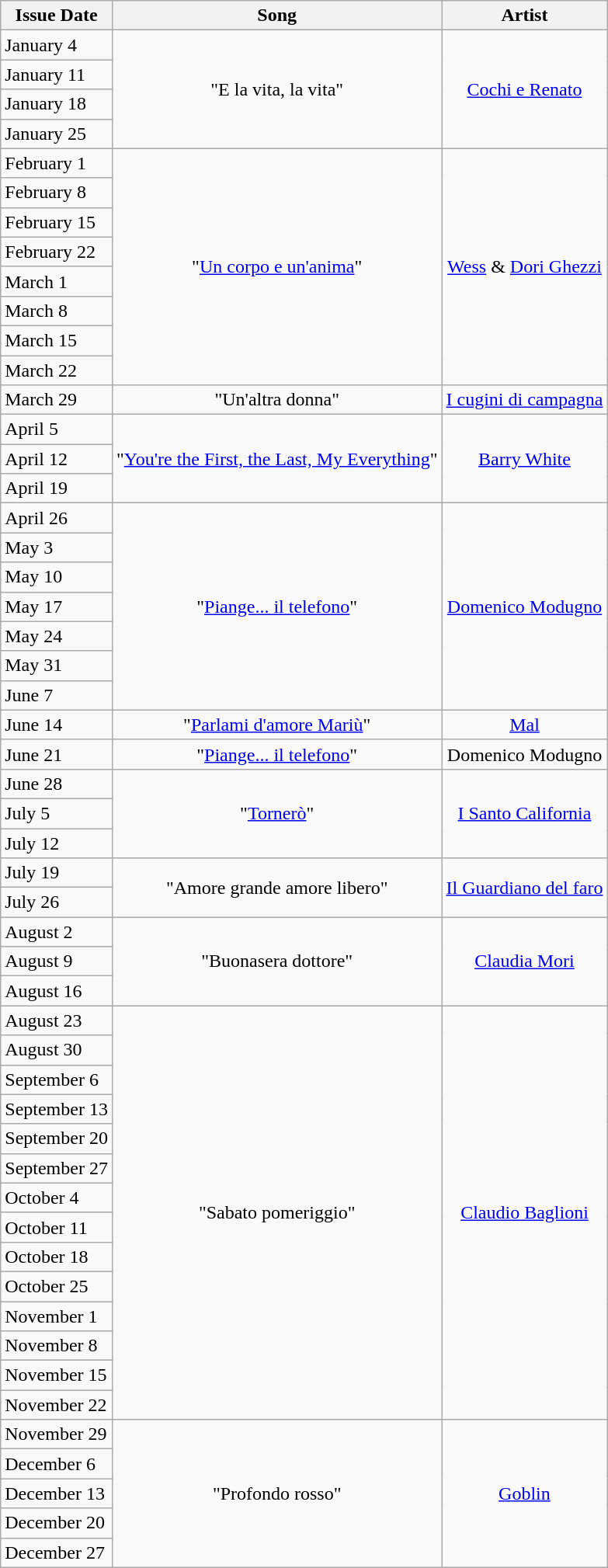<table class="wikitable">
<tr>
<th>Issue Date</th>
<th>Song</th>
<th>Artist</th>
</tr>
<tr>
<td>January 4</td>
<td align="center" rowspan="4">"E la vita, la vita"</td>
<td align="center" rowspan="4"><a href='#'>Cochi e Renato</a></td>
</tr>
<tr>
<td>January 11</td>
</tr>
<tr>
<td>January 18</td>
</tr>
<tr>
<td>January 25</td>
</tr>
<tr>
<td>February 1</td>
<td align="center" rowspan="8">"<a href='#'>Un corpo e un'anima</a>"</td>
<td align="center" rowspan="8"><a href='#'>Wess</a> & <a href='#'>Dori Ghezzi</a></td>
</tr>
<tr>
<td>February 8</td>
</tr>
<tr>
<td>February 15</td>
</tr>
<tr>
<td>February 22</td>
</tr>
<tr>
<td>March 1</td>
</tr>
<tr>
<td>March 8</td>
</tr>
<tr>
<td>March 15</td>
</tr>
<tr>
<td>March 22</td>
</tr>
<tr>
<td>March 29</td>
<td align="center" rowspan="1">"Un'altra donna"</td>
<td align="center" rowspan="1"><a href='#'>I cugini di campagna</a></td>
</tr>
<tr>
<td>April 5</td>
<td align="center" rowspan="3">"<a href='#'>You're the First, the Last, My Everything</a>"</td>
<td align="center" rowspan="3"><a href='#'>Barry White</a></td>
</tr>
<tr>
<td>April 12</td>
</tr>
<tr>
<td>April 19</td>
</tr>
<tr>
<td>April 26</td>
<td align="center" rowspan="7">"<a href='#'>Piange... il telefono</a>"</td>
<td align="center" rowspan="7"><a href='#'>Domenico Modugno</a></td>
</tr>
<tr>
<td>May 3</td>
</tr>
<tr>
<td>May 10</td>
</tr>
<tr>
<td>May 17</td>
</tr>
<tr>
<td>May 24</td>
</tr>
<tr>
<td>May 31</td>
</tr>
<tr>
<td>June 7</td>
</tr>
<tr>
<td>June 14</td>
<td align="center" rowspan="1">"<a href='#'>Parlami d'amore Mariù</a>"</td>
<td align="center" rowspan="1"><a href='#'>Mal</a></td>
</tr>
<tr>
<td>June 21</td>
<td align="center" rowspan="1">"<a href='#'>Piange... il telefono</a>"</td>
<td align="center" rowspan="1">Domenico Modugno</td>
</tr>
<tr>
<td>June 28</td>
<td align="center" rowspan="3">"<a href='#'>Tornerò</a>"</td>
<td align="center" rowspan="3"><a href='#'>I Santo California</a></td>
</tr>
<tr>
<td>July 5</td>
</tr>
<tr>
<td>July 12</td>
</tr>
<tr>
<td>July 19</td>
<td align="center" rowspan="2">"Amore grande amore libero"</td>
<td align="center" rowspan="2"><a href='#'>Il Guardiano del faro</a></td>
</tr>
<tr>
<td>July 26</td>
</tr>
<tr>
<td>August 2</td>
<td align="center" rowspan="3">"Buonasera dottore"</td>
<td align="center" rowspan="3"><a href='#'>Claudia Mori</a></td>
</tr>
<tr>
<td>August 9</td>
</tr>
<tr>
<td>August 16</td>
</tr>
<tr>
<td>August 23</td>
<td align="center" rowspan="14">"Sabato pomeriggio"</td>
<td align="center" rowspan="14"><a href='#'>Claudio Baglioni</a></td>
</tr>
<tr>
<td>August 30</td>
</tr>
<tr>
<td>September 6</td>
</tr>
<tr>
<td>September 13</td>
</tr>
<tr>
<td>September 20</td>
</tr>
<tr>
<td>September 27</td>
</tr>
<tr>
<td>October 4</td>
</tr>
<tr>
<td>October 11</td>
</tr>
<tr>
<td>October 18</td>
</tr>
<tr>
<td>October 25</td>
</tr>
<tr>
<td>November 1</td>
</tr>
<tr>
<td>November 8</td>
</tr>
<tr>
<td>November 15</td>
</tr>
<tr>
<td>November 22</td>
</tr>
<tr>
<td>November 29</td>
<td align="center" rowspan="5">"Profondo rosso"</td>
<td align="center" rowspan="5"><a href='#'>Goblin</a></td>
</tr>
<tr>
<td>December 6</td>
</tr>
<tr>
<td>December 13</td>
</tr>
<tr>
<td>December 20</td>
</tr>
<tr>
<td>December 27</td>
</tr>
</table>
